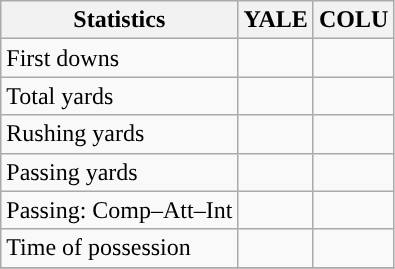<table class="wikitable" style="float: left;">
<tr>
<th>Statistics</th>
<th>YALE</th>
<th>COLU</th>
</tr>
<tr>
<td>First downs</td>
<td></td>
<td></td>
</tr>
<tr>
<td>Total yards</td>
<td></td>
<td></td>
</tr>
<tr>
<td>Rushing yards</td>
<td></td>
<td></td>
</tr>
<tr>
<td>Passing yards</td>
<td></td>
<td></td>
</tr>
<tr>
<td>Passing: Comp–Att–Int</td>
<td></td>
<td></td>
</tr>
<tr>
<td>Time of possession</td>
<td></td>
<td></td>
</tr>
<tr>
</tr>
</table>
